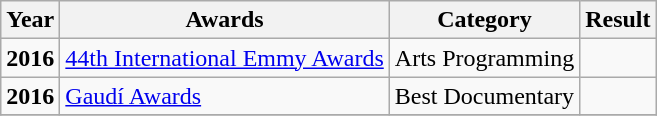<table class="wikitable">
<tr>
<th>Year</th>
<th>Awards</th>
<th>Category</th>
<th>Result</th>
</tr>
<tr>
<td><strong>2016</strong></td>
<td><a href='#'>44th International Emmy Awards</a></td>
<td>Arts Programming</td>
<td></td>
</tr>
<tr>
<td><strong>2016</strong></td>
<td><a href='#'>Gaudí Awards</a></td>
<td>Best Documentary</td>
<td></td>
</tr>
<tr>
</tr>
</table>
